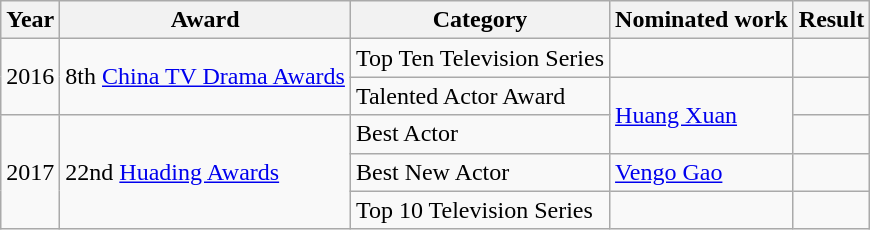<table class="wikitable">
<tr>
<th>Year</th>
<th>Award</th>
<th>Category</th>
<th>Nominated work</th>
<th>Result</th>
</tr>
<tr>
<td rowspan=2>2016</td>
<td rowspan=2>8th <a href='#'>China TV Drama Awards</a></td>
<td>Top Ten Television Series</td>
<td></td>
<td></td>
</tr>
<tr>
<td>Talented Actor Award</td>
<td rowspan=2><a href='#'>Huang Xuan</a></td>
<td></td>
</tr>
<tr>
<td rowspan=3>2017</td>
<td rowspan=3>22nd <a href='#'>Huading Awards</a></td>
<td>Best Actor</td>
<td></td>
</tr>
<tr>
<td>Best New Actor</td>
<td><a href='#'>Vengo Gao</a></td>
<td></td>
</tr>
<tr>
<td>Top 10 Television Series</td>
<td></td>
<td></td>
</tr>
</table>
